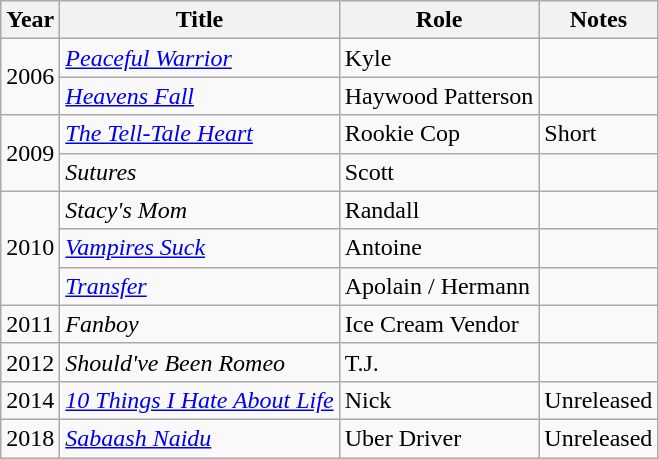<table class="wikitable sortable">
<tr>
<th>Year</th>
<th>Title</th>
<th>Role</th>
<th>Notes</th>
</tr>
<tr>
<td rowspan="2">2006</td>
<td><em><a href='#'>Peaceful Warrior</a></em></td>
<td>Kyle</td>
<td></td>
</tr>
<tr>
<td><em><a href='#'>Heavens Fall</a></em></td>
<td>Haywood Patterson</td>
<td></td>
</tr>
<tr>
<td rowspan="2">2009</td>
<td><em><a href='#'>The Tell-Tale Heart</a></em></td>
<td>Rookie Cop</td>
<td>Short</td>
</tr>
<tr>
<td><em>Sutures</em></td>
<td>Scott</td>
<td></td>
</tr>
<tr>
<td rowspan="3">2010</td>
<td><em>Stacy's Mom</em></td>
<td>Randall</td>
<td></td>
</tr>
<tr>
<td><em><a href='#'>Vampires Suck</a></em></td>
<td>Antoine</td>
<td></td>
</tr>
<tr>
<td><em><a href='#'>Transfer</a></em></td>
<td>Apolain / Hermann</td>
<td></td>
</tr>
<tr>
<td>2011</td>
<td><em>Fanboy</em></td>
<td>Ice Cream Vendor</td>
<td></td>
</tr>
<tr>
<td>2012</td>
<td><em>Should've Been Romeo</em></td>
<td>T.J.</td>
<td></td>
</tr>
<tr>
<td>2014</td>
<td><em><a href='#'>10 Things I Hate About Life</a></em></td>
<td>Nick</td>
<td>Unreleased</td>
</tr>
<tr>
<td>2018</td>
<td><em><a href='#'>Sabaash Naidu</a></em></td>
<td>Uber Driver</td>
<td>Unreleased</td>
</tr>
</table>
